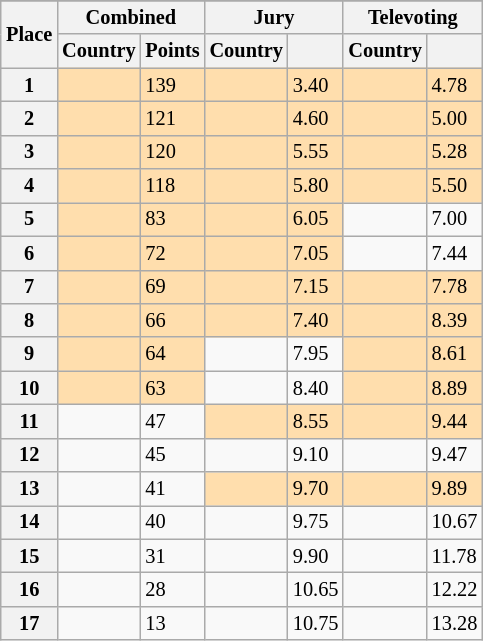<table class="wikitable collapsible plainrowheaders" style="float:right; margin:10px; font-size:85%;">
<tr>
</tr>
<tr>
<th scope="col" rowspan="2">Place</th>
<th scope="col" colspan="2">Combined</th>
<th scope="col" colspan="2">Jury</th>
<th scope="col" colspan="2">Televoting</th>
</tr>
<tr>
<th scope="col">Country</th>
<th scope="col">Points</th>
<th scope="col">Country</th>
<th scope="col"></th>
<th scope="col">Country</th>
<th scope="col"></th>
</tr>
<tr>
<th scope="row" style="text-align:center">1</th>
<td bgcolor="navajowhite"></td>
<td bgcolor="navajowhite">139</td>
<td bgcolor="navajowhite"></td>
<td bgcolor="navajowhite">3.40</td>
<td bgcolor="navajowhite"></td>
<td bgcolor="navajowhite">4.78</td>
</tr>
<tr>
<th scope="row" style="text-align:center">2</th>
<td bgcolor="navajowhite"></td>
<td bgcolor="navajowhite">121</td>
<td bgcolor="navajowhite"></td>
<td bgcolor="navajowhite">4.60</td>
<td bgcolor="navajowhite"></td>
<td bgcolor="navajowhite">5.00</td>
</tr>
<tr>
<th scope="row" style="text-align:center">3</th>
<td bgcolor="navajowhite"></td>
<td bgcolor="navajowhite">120</td>
<td bgcolor="navajowhite"></td>
<td bgcolor="navajowhite">5.55</td>
<td bgcolor="navajowhite"></td>
<td bgcolor="navajowhite">5.28</td>
</tr>
<tr>
<th scope="row" style="text-align:center">4</th>
<td bgcolor="navajowhite"></td>
<td bgcolor="navajowhite">118</td>
<td bgcolor="navajowhite"></td>
<td bgcolor="navajowhite">5.80</td>
<td bgcolor="navajowhite"></td>
<td bgcolor="navajowhite">5.50</td>
</tr>
<tr>
<th scope="row" style="text-align:center">5</th>
<td bgcolor="navajowhite"></td>
<td bgcolor="navajowhite">83</td>
<td bgcolor="navajowhite"></td>
<td bgcolor="navajowhite">6.05</td>
<td></td>
<td>7.00</td>
</tr>
<tr>
<th scope="row" style="text-align:center">6</th>
<td bgcolor="navajowhite"></td>
<td bgcolor="navajowhite">72</td>
<td bgcolor="navajowhite"></td>
<td bgcolor="navajowhite">7.05</td>
<td></td>
<td>7.44</td>
</tr>
<tr>
<th scope="row" style="text-align:center">7</th>
<td bgcolor="navajowhite"></td>
<td bgcolor="navajowhite">69</td>
<td bgcolor="navajowhite"></td>
<td bgcolor="navajowhite">7.15</td>
<td bgcolor="navajowhite"></td>
<td bgcolor="navajowhite">7.78</td>
</tr>
<tr>
<th scope="row" style="text-align:center">8</th>
<td bgcolor="navajowhite"></td>
<td bgcolor="navajowhite">66</td>
<td bgcolor="navajowhite"></td>
<td bgcolor="navajowhite">7.40</td>
<td bgcolor="navajowhite"></td>
<td bgcolor="navajowhite">8.39</td>
</tr>
<tr>
<th scope="row" style="text-align:center">9</th>
<td bgcolor="navajowhite"></td>
<td bgcolor="navajowhite">64</td>
<td></td>
<td>7.95</td>
<td bgcolor="navajowhite"></td>
<td bgcolor="navajowhite">8.61</td>
</tr>
<tr>
<th scope="row" style="text-align:center">10</th>
<td bgcolor="navajowhite"></td>
<td bgcolor="navajowhite">63</td>
<td></td>
<td>8.40</td>
<td bgcolor="navajowhite"></td>
<td bgcolor="navajowhite">8.89</td>
</tr>
<tr>
<th scope="row" style="text-align:center">11</th>
<td></td>
<td>47</td>
<td bgcolor="navajowhite"></td>
<td bgcolor="navajowhite">8.55</td>
<td bgcolor="navajowhite"></td>
<td bgcolor="navajowhite">9.44</td>
</tr>
<tr>
<th scope="row" style="text-align:center">12</th>
<td></td>
<td>45</td>
<td></td>
<td>9.10</td>
<td></td>
<td>9.47</td>
</tr>
<tr>
<th scope="row" style="text-align:center">13</th>
<td></td>
<td>41</td>
<td bgcolor="navajowhite"></td>
<td bgcolor="navajowhite">9.70</td>
<td bgcolor="navajowhite"></td>
<td bgcolor="navajowhite">9.89</td>
</tr>
<tr>
<th scope="row" style="text-align:center">14</th>
<td></td>
<td>40</td>
<td></td>
<td>9.75</td>
<td></td>
<td>10.67</td>
</tr>
<tr>
<th scope="row" style="text-align:center">15</th>
<td></td>
<td>31</td>
<td></td>
<td>9.90</td>
<td></td>
<td>11.78</td>
</tr>
<tr>
<th scope="row" style="text-align:center">16</th>
<td></td>
<td>28</td>
<td></td>
<td>10.65</td>
<td></td>
<td>12.22</td>
</tr>
<tr>
<th scope="row" style="text-align:center">17</th>
<td></td>
<td>13</td>
<td></td>
<td>10.75</td>
<td></td>
<td>13.28</td>
</tr>
</table>
